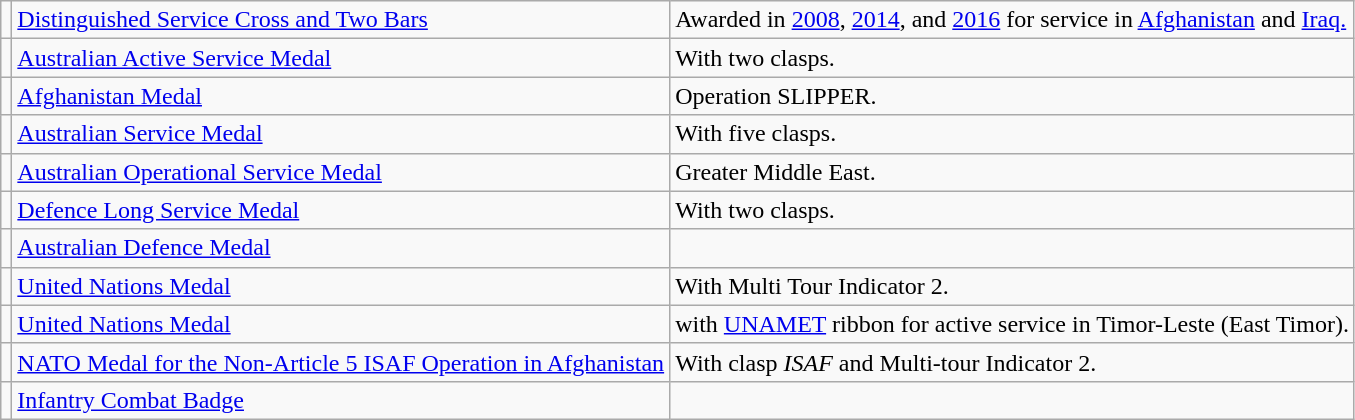<table class="wikitable">
<tr>
<td></td>
<td><a href='#'>Distinguished Service Cross and Two Bars</a></td>
<td>Awarded in <a href='#'>2008</a>, <a href='#'>2014</a>, and <a href='#'>2016</a> for service in <a href='#'>Afghanistan</a> and <a href='#'>Iraq.</a></td>
</tr>
<tr>
<td></td>
<td><a href='#'>Australian Active Service Medal</a></td>
<td>With two clasps.</td>
</tr>
<tr>
<td></td>
<td><a href='#'>Afghanistan Medal</a></td>
<td>Operation SLIPPER.</td>
</tr>
<tr>
<td></td>
<td><a href='#'>Australian Service Medal</a></td>
<td>With five clasps.</td>
</tr>
<tr>
<td></td>
<td><a href='#'>Australian Operational Service Medal</a></td>
<td>Greater Middle East.</td>
</tr>
<tr>
<td></td>
<td><a href='#'>Defence Long Service Medal</a></td>
<td>With two clasps.</td>
</tr>
<tr>
<td></td>
<td><a href='#'>Australian Defence Medal</a></td>
<td></td>
</tr>
<tr>
<td></td>
<td><a href='#'>United Nations Medal</a></td>
<td>With Multi Tour Indicator 2.</td>
</tr>
<tr>
<td></td>
<td><a href='#'>United Nations Medal</a></td>
<td>with <a href='#'>UNAMET</a> ribbon for active service in Timor-Leste (East Timor).</td>
</tr>
<tr>
<td></td>
<td><a href='#'>NATO Medal for the Non-Article 5 ISAF Operation in Afghanistan</a></td>
<td>With clasp <em>ISAF</em> and Multi-tour Indicator 2.</td>
</tr>
<tr>
<td></td>
<td><a href='#'>Infantry Combat Badge</a></td>
<td></td>
</tr>
</table>
